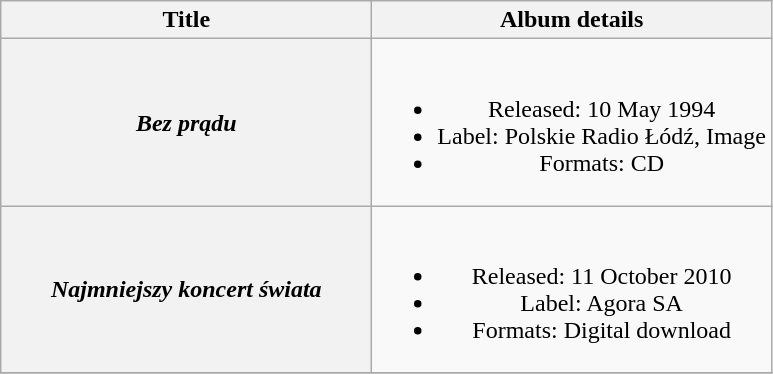<table class="wikitable plainrowheaders" style="text-align:center;">
<tr>
<th scope="col" style="width:15em;">Title</th>
<th scope="col">Album details</th>
</tr>
<tr>
<th scope="row"><em>Bez prądu</em></th>
<td><br><ul><li>Released: 10 May 1994</li><li>Label: Polskie Radio Łódź, Image</li><li>Formats: CD</li></ul></td>
</tr>
<tr>
<th scope="row"><em>Najmniejszy koncert świata</em></th>
<td><br><ul><li>Released: 11 October 2010</li><li>Label: Agora SA</li><li>Formats: Digital download</li></ul></td>
</tr>
<tr>
</tr>
</table>
